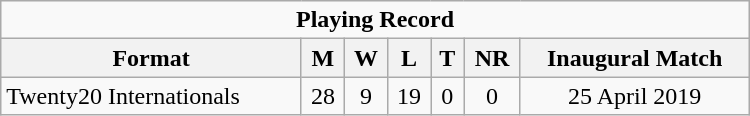<table class="wikitable" style="text-align: center; width: 500px;">
<tr>
<td colspan=7 align="center"><strong>Playing Record</strong></td>
</tr>
<tr>
<th>Format</th>
<th>M</th>
<th>W</th>
<th>L</th>
<th>T</th>
<th>NR</th>
<th>Inaugural Match</th>
</tr>
<tr>
<td align="left">Twenty20 Internationals</td>
<td>28</td>
<td>9</td>
<td>19</td>
<td>0</td>
<td>0</td>
<td>25 April 2019</td>
</tr>
</table>
